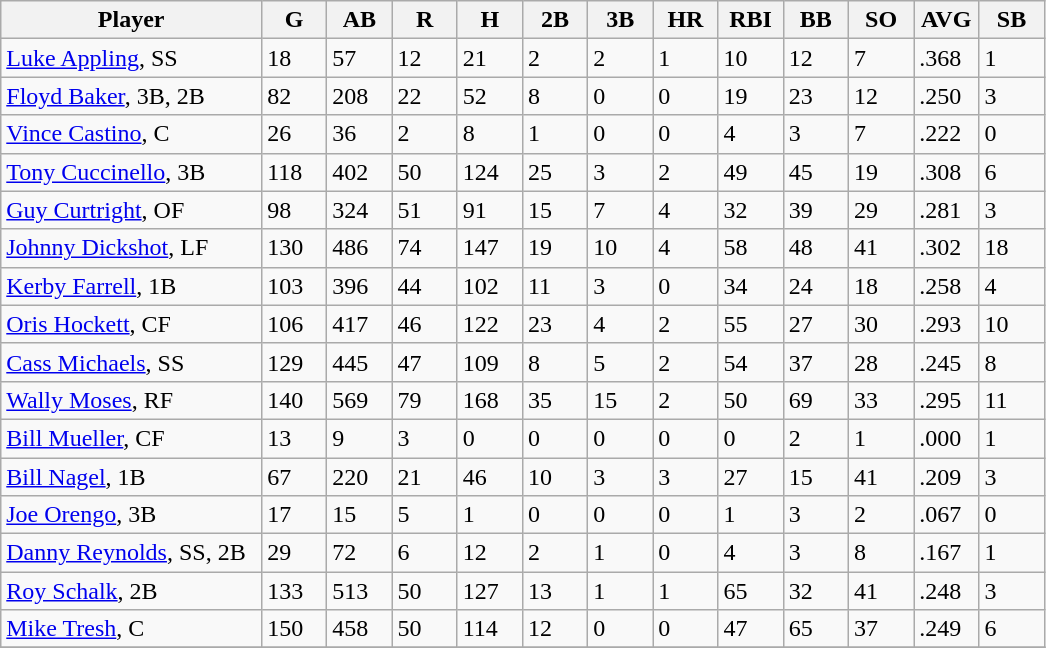<table class="wikitable sortable">
<tr>
<th width="24%">Player</th>
<th width="6%">G</th>
<th width="6%">AB</th>
<th width="6%">R</th>
<th width="6%">H</th>
<th width="6%">2B</th>
<th width="6%">3B</th>
<th width="6%">HR</th>
<th width="6%">RBI</th>
<th width="6%">BB</th>
<th width="6%">SO</th>
<th width="6%">AVG</th>
<th width="6%">SB</th>
</tr>
<tr>
<td><a href='#'>Luke Appling</a>, SS</td>
<td>18</td>
<td>57</td>
<td>12</td>
<td>21</td>
<td>2</td>
<td>2</td>
<td>1</td>
<td>10</td>
<td>12</td>
<td>7</td>
<td>.368</td>
<td>1</td>
</tr>
<tr>
<td><a href='#'>Floyd Baker</a>, 3B, 2B</td>
<td>82</td>
<td>208</td>
<td>22</td>
<td>52</td>
<td>8</td>
<td>0</td>
<td>0</td>
<td>19</td>
<td>23</td>
<td>12</td>
<td>.250</td>
<td>3</td>
</tr>
<tr>
<td><a href='#'>Vince Castino</a>, C</td>
<td>26</td>
<td>36</td>
<td>2</td>
<td>8</td>
<td>1</td>
<td>0</td>
<td>0</td>
<td>4</td>
<td>3</td>
<td>7</td>
<td>.222</td>
<td>0</td>
</tr>
<tr>
<td><a href='#'>Tony Cuccinello</a>, 3B</td>
<td>118</td>
<td>402</td>
<td>50</td>
<td>124</td>
<td>25</td>
<td>3</td>
<td>2</td>
<td>49</td>
<td>45</td>
<td>19</td>
<td>.308</td>
<td>6</td>
</tr>
<tr>
<td><a href='#'>Guy Curtright</a>, OF</td>
<td>98</td>
<td>324</td>
<td>51</td>
<td>91</td>
<td>15</td>
<td>7</td>
<td>4</td>
<td>32</td>
<td>39</td>
<td>29</td>
<td>.281</td>
<td>3</td>
</tr>
<tr>
<td><a href='#'>Johnny Dickshot</a>, LF</td>
<td>130</td>
<td>486</td>
<td>74</td>
<td>147</td>
<td>19</td>
<td>10</td>
<td>4</td>
<td>58</td>
<td>48</td>
<td>41</td>
<td>.302</td>
<td>18</td>
</tr>
<tr>
<td><a href='#'>Kerby Farrell</a>, 1B</td>
<td>103</td>
<td>396</td>
<td>44</td>
<td>102</td>
<td>11</td>
<td>3</td>
<td>0</td>
<td>34</td>
<td>24</td>
<td>18</td>
<td>.258</td>
<td>4</td>
</tr>
<tr>
<td><a href='#'>Oris Hockett</a>, CF</td>
<td>106</td>
<td>417</td>
<td>46</td>
<td>122</td>
<td>23</td>
<td>4</td>
<td>2</td>
<td>55</td>
<td>27</td>
<td>30</td>
<td>.293</td>
<td>10</td>
</tr>
<tr>
<td><a href='#'>Cass Michaels</a>, SS</td>
<td>129</td>
<td>445</td>
<td>47</td>
<td>109</td>
<td>8</td>
<td>5</td>
<td>2</td>
<td>54</td>
<td>37</td>
<td>28</td>
<td>.245</td>
<td>8</td>
</tr>
<tr>
<td><a href='#'>Wally Moses</a>, RF</td>
<td>140</td>
<td>569</td>
<td>79</td>
<td>168</td>
<td>35</td>
<td>15</td>
<td>2</td>
<td>50</td>
<td>69</td>
<td>33</td>
<td>.295</td>
<td>11</td>
</tr>
<tr>
<td><a href='#'>Bill Mueller</a>, CF</td>
<td>13</td>
<td>9</td>
<td>3</td>
<td>0</td>
<td>0</td>
<td>0</td>
<td>0</td>
<td>0</td>
<td>2</td>
<td>1</td>
<td>.000</td>
<td>1</td>
</tr>
<tr>
<td><a href='#'>Bill Nagel</a>, 1B</td>
<td>67</td>
<td>220</td>
<td>21</td>
<td>46</td>
<td>10</td>
<td>3</td>
<td>3</td>
<td>27</td>
<td>15</td>
<td>41</td>
<td>.209</td>
<td>3</td>
</tr>
<tr>
<td><a href='#'>Joe Orengo</a>, 3B</td>
<td>17</td>
<td>15</td>
<td>5</td>
<td>1</td>
<td>0</td>
<td>0</td>
<td>0</td>
<td>1</td>
<td>3</td>
<td>2</td>
<td>.067</td>
<td>0</td>
</tr>
<tr>
<td><a href='#'>Danny Reynolds</a>, SS, 2B</td>
<td>29</td>
<td>72</td>
<td>6</td>
<td>12</td>
<td>2</td>
<td>1</td>
<td>0</td>
<td>4</td>
<td>3</td>
<td>8</td>
<td>.167</td>
<td>1</td>
</tr>
<tr>
<td><a href='#'>Roy Schalk</a>, 2B</td>
<td>133</td>
<td>513</td>
<td>50</td>
<td>127</td>
<td>13</td>
<td>1</td>
<td>1</td>
<td>65</td>
<td>32</td>
<td>41</td>
<td>.248</td>
<td>3</td>
</tr>
<tr>
<td><a href='#'>Mike Tresh</a>, C</td>
<td>150</td>
<td>458</td>
<td>50</td>
<td>114</td>
<td>12</td>
<td>0</td>
<td>0</td>
<td>47</td>
<td>65</td>
<td>37</td>
<td>.249</td>
<td>6</td>
</tr>
<tr>
</tr>
</table>
